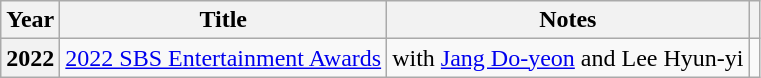<table class="wikitable plainrowheaders">
<tr>
<th scope="col">Year</th>
<th scope="col">Title</th>
<th scope="col">Notes</th>
<th scope="col" class="unsortable"></th>
</tr>
<tr>
<th scope="row">2022</th>
<td><a href='#'>2022 SBS Entertainment Awards</a></td>
<td>with <a href='#'>Jang Do-yeon</a> and Lee Hyun-yi</td>
<td></td>
</tr>
</table>
